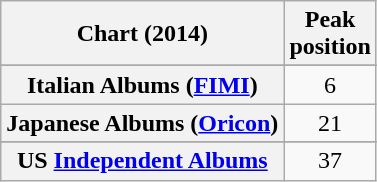<table class="wikitable sortable plainrowheaders" style="text-align:center;">
<tr>
<th scope="col">Chart (2014)</th>
<th scope="col">Peak<br>position</th>
</tr>
<tr>
</tr>
<tr>
</tr>
<tr>
</tr>
<tr>
</tr>
<tr>
</tr>
<tr>
</tr>
<tr>
</tr>
<tr>
</tr>
<tr>
</tr>
<tr>
<th scope="row">Italian Albums (<a href='#'>FIMI</a>)</th>
<td>6</td>
</tr>
<tr>
<th scope="row">Japanese Albums (<a href='#'>Oricon</a>)</th>
<td>21</td>
</tr>
<tr>
</tr>
<tr>
</tr>
<tr>
</tr>
<tr>
</tr>
<tr>
</tr>
<tr>
</tr>
<tr>
<th scope="row">US <a href='#'>Independent Albums</a></th>
<td>37</td>
</tr>
</table>
